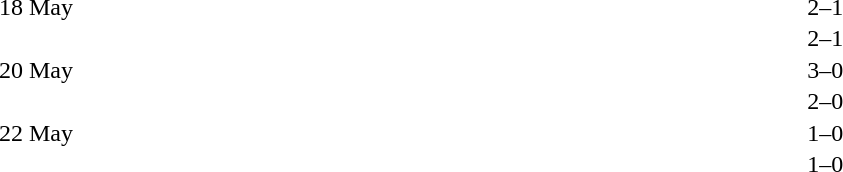<table cellspacing=1 width=70%>
<tr>
<th width=25%></th>
<th width=30%></th>
<th width=15%></th>
<th width=30%></th>
</tr>
<tr>
<td>18 May</td>
<td align=right></td>
<td align=center>2–1</td>
<td></td>
</tr>
<tr>
<td></td>
<td align=right></td>
<td align=center>2–1</td>
<td></td>
</tr>
<tr>
<td>20 May</td>
<td align=right></td>
<td align=center>3–0</td>
<td></td>
</tr>
<tr>
<td></td>
<td align=right></td>
<td align=center>2–0</td>
<td></td>
</tr>
<tr>
<td>22 May</td>
<td align=right></td>
<td align=center>1–0</td>
<td></td>
</tr>
<tr>
<td></td>
<td align=right></td>
<td align=center>1–0</td>
<td></td>
</tr>
</table>
